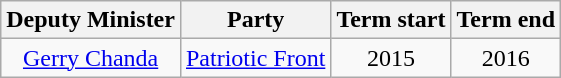<table class=wikitable style=text-align:center>
<tr>
<th>Deputy Minister</th>
<th>Party</th>
<th>Term start</th>
<th>Term end</th>
</tr>
<tr>
<td><a href='#'>Gerry Chanda</a></td>
<td><a href='#'>Patriotic Front</a></td>
<td>2015</td>
<td>2016</td>
</tr>
</table>
